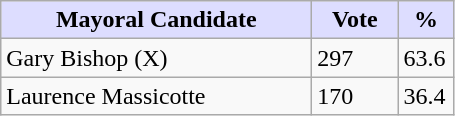<table class="wikitable">
<tr>
<th style="background:#ddf; width:200px;">Mayoral Candidate</th>
<th style="background:#ddf; width:50px;">Vote</th>
<th style="background:#ddf; width:30px;">%</th>
</tr>
<tr>
<td>Gary Bishop (X)</td>
<td>297</td>
<td>63.6</td>
</tr>
<tr>
<td>Laurence Massicotte</td>
<td>170</td>
<td>36.4</td>
</tr>
</table>
